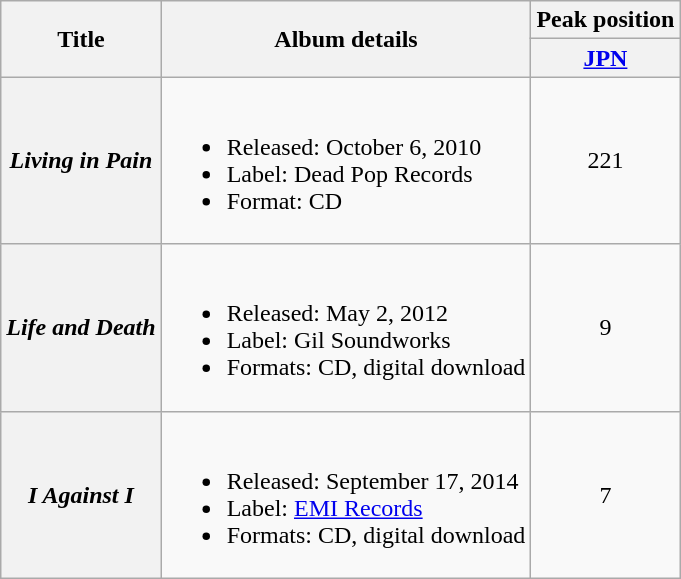<table class="wikitable plainrowheaders">
<tr>
<th scope="col" rowspan="2">Title</th>
<th scope="col" rowspan="2">Album details</th>
<th scope="col" colspan="1">Peak position</th>
</tr>
<tr>
<th scope="col"><a href='#'>JPN</a><br></th>
</tr>
<tr>
<th scope="row"><em>Living in Pain</em></th>
<td><br><ul><li>Released: October 6, 2010</li><li>Label: Dead Pop Records</li><li>Format: CD</li></ul></td>
<td align="center">221</td>
</tr>
<tr>
<th scope="row"><em>Life and Death</em></th>
<td><br><ul><li>Released: May 2, 2012</li><li>Label: Gil Soundworks</li><li>Formats: CD, digital download</li></ul></td>
<td align="center">9</td>
</tr>
<tr>
<th scope="row"><em>I Against I</em></th>
<td><br><ul><li>Released: September 17, 2014</li><li>Label: <a href='#'>EMI Records</a></li><li>Formats: CD, digital download</li></ul></td>
<td align="center">7</td>
</tr>
</table>
